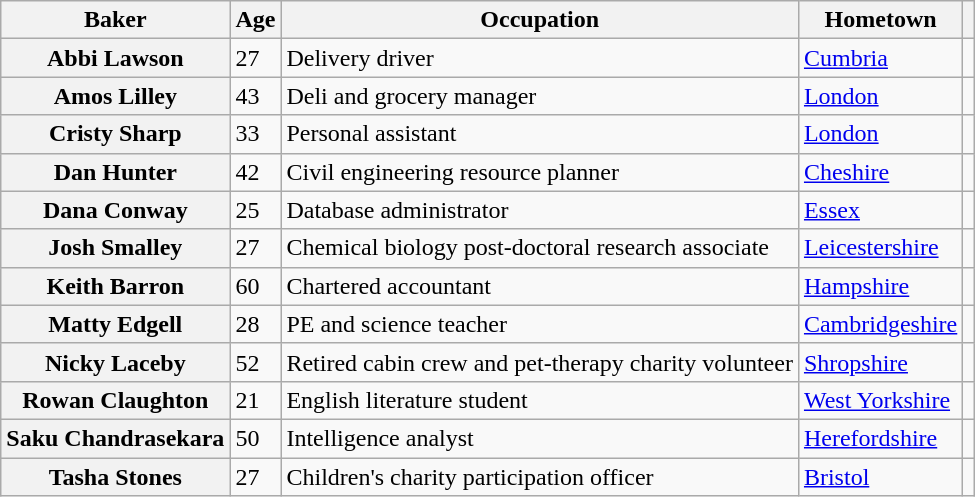<table class="wikitable sortable col2center col5center">
<tr>
<th scope="col">Baker</th>
<th scope="col">Age</th>
<th scope="col" class="unsortable">Occupation</th>
<th scope="col" class="unsortable">Hometown</th>
<th scope="col" class="unsortable"></th>
</tr>
<tr>
<th scope="row">Abbi Lawson</th>
<td>27</td>
<td>Delivery driver</td>
<td><a href='#'>Cumbria</a></td>
<td></td>
</tr>
<tr>
<th scope="row">Amos Lilley</th>
<td>43</td>
<td>Deli and grocery manager</td>
<td><a href='#'>London</a></td>
<td></td>
</tr>
<tr>
<th scope="row">Cristy Sharp</th>
<td>33</td>
<td>Personal assistant</td>
<td><a href='#'>London</a></td>
<td></td>
</tr>
<tr>
<th scope="row">Dan Hunter</th>
<td>42</td>
<td>Civil engineering resource planner</td>
<td><a href='#'>Cheshire</a></td>
<td></td>
</tr>
<tr>
<th scope="row">Dana Conway</th>
<td>25</td>
<td>Database administrator</td>
<td><a href='#'>Essex</a></td>
<td></td>
</tr>
<tr>
<th scope="row">Josh Smalley</th>
<td>27</td>
<td>Chemical biology post-doctoral research associate</td>
<td><a href='#'>Leicestershire</a></td>
<td></td>
</tr>
<tr>
<th scope="row">Keith Barron</th>
<td>60</td>
<td>Chartered accountant</td>
<td><a href='#'>Hampshire</a></td>
<td></td>
</tr>
<tr>
<th scope="row">Matty Edgell</th>
<td>28</td>
<td>PE and science teacher</td>
<td><a href='#'>Cambridgeshire</a></td>
<td></td>
</tr>
<tr>
<th scope="row">Nicky Laceby</th>
<td>52</td>
<td>Retired cabin crew and pet-therapy charity volunteer</td>
<td><a href='#'>Shropshire</a></td>
<td></td>
</tr>
<tr>
<th scope="row">Rowan Claughton</th>
<td>21</td>
<td>English literature student</td>
<td><a href='#'>West Yorkshire</a></td>
<td></td>
</tr>
<tr>
<th scope="row">Saku Chandrasekara</th>
<td>50</td>
<td>Intelligence analyst</td>
<td><a href='#'>Herefordshire</a></td>
<td></td>
</tr>
<tr>
<th scope="row">Tasha Stones</th>
<td>27</td>
<td>Children's charity participation officer</td>
<td><a href='#'>Bristol</a></td>
<td></td>
</tr>
</table>
